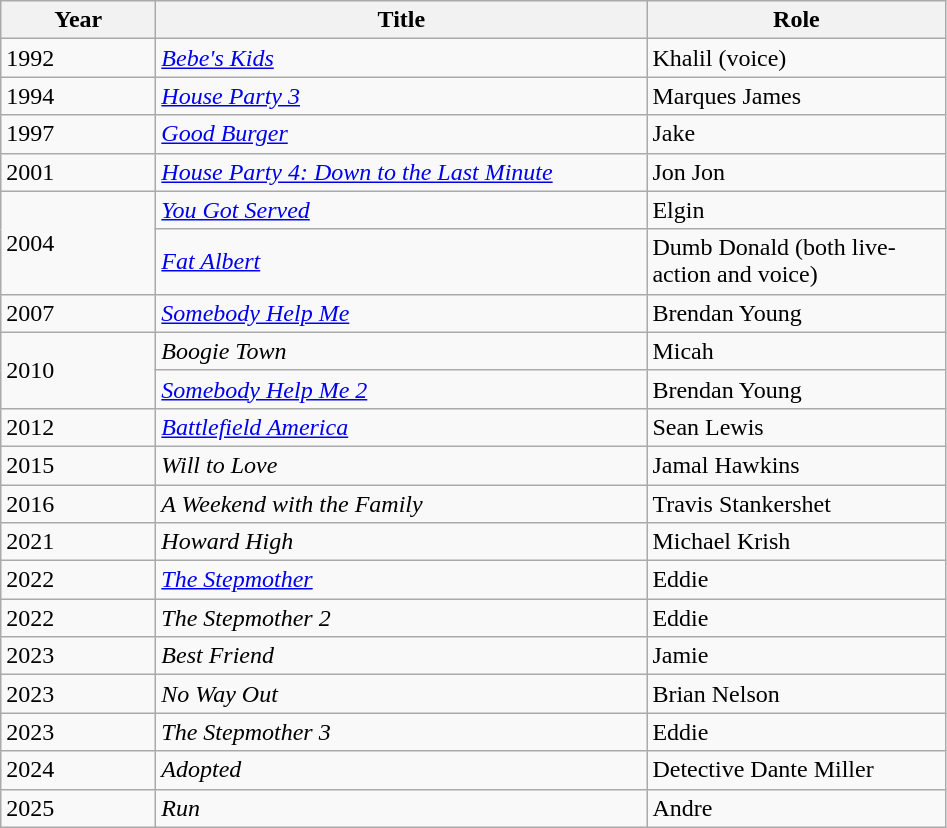<table class="wikitable">
<tr>
<th scope="col" style="width:6em;">Year</th>
<th scope="col" style="width:20em;">Title</th>
<th scope="col" style="width:12em;">Role</th>
</tr>
<tr>
<td>1992</td>
<td><em><a href='#'>Bebe's Kids</a></em></td>
<td>Khalil (voice)</td>
</tr>
<tr>
<td>1994</td>
<td><em><a href='#'>House Party 3</a></em></td>
<td>Marques James</td>
</tr>
<tr>
<td>1997</td>
<td><em><a href='#'>Good Burger</a></em></td>
<td>Jake</td>
</tr>
<tr>
<td>2001</td>
<td><em><a href='#'>House Party 4: Down to the Last Minute</a></em></td>
<td>Jon Jon</td>
</tr>
<tr>
<td rowspan="2">2004</td>
<td><em><a href='#'>You Got Served</a></em></td>
<td>Elgin</td>
</tr>
<tr>
<td><em><a href='#'>Fat Albert</a></em></td>
<td>Dumb Donald (both live-action and voice)</td>
</tr>
<tr>
<td>2007</td>
<td><em><a href='#'>Somebody Help Me</a></em></td>
<td>Brendan Young</td>
</tr>
<tr>
<td rowspan=2>2010</td>
<td><em>Boogie Town</em></td>
<td>Micah</td>
</tr>
<tr>
<td><em><a href='#'>Somebody Help Me 2</a></em></td>
<td>Brendan Young</td>
</tr>
<tr>
<td>2012</td>
<td><em><a href='#'>Battlefield America</a></em></td>
<td>Sean Lewis</td>
</tr>
<tr>
<td>2015</td>
<td><em>Will to Love</em></td>
<td>Jamal Hawkins</td>
</tr>
<tr>
<td>2016</td>
<td><em>A Weekend with the Family</em></td>
<td>Travis Stankershet</td>
</tr>
<tr>
<td>2021</td>
<td><em>Howard High</em></td>
<td>Michael Krish</td>
</tr>
<tr>
<td>2022</td>
<td><em><a href='#'>The Stepmother</a></em></td>
<td>Eddie</td>
</tr>
<tr>
<td>2022</td>
<td><em>The Stepmother 2</em></td>
<td>Eddie</td>
</tr>
<tr>
<td>2023</td>
<td><em>Best Friend</em></td>
<td>Jamie</td>
</tr>
<tr>
<td>2023</td>
<td><em>No Way Out</em></td>
<td>Brian Nelson</td>
</tr>
<tr>
<td>2023</td>
<td><em>The Stepmother 3</em></td>
<td>Eddie</td>
</tr>
<tr>
<td>2024</td>
<td><em>Adopted</em></td>
<td>Detective Dante Miller</td>
</tr>
<tr>
<td>2025</td>
<td><em>Run</em></td>
<td>Andre</td>
</tr>
</table>
